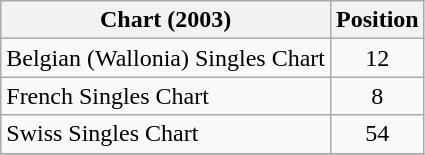<table class="wikitable sortable">
<tr>
<th>Chart (2003)</th>
<th>Position</th>
</tr>
<tr>
<td>Belgian (Wallonia) Singles Chart</td>
<td align="center">12</td>
</tr>
<tr>
<td>French Singles Chart</td>
<td align="center">8</td>
</tr>
<tr>
<td>Swiss Singles Chart</td>
<td align="center">54</td>
</tr>
<tr>
</tr>
</table>
